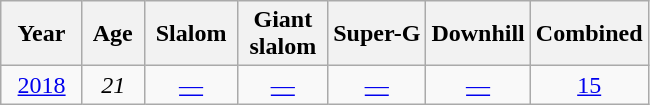<table class=wikitable style="text-align:center">
<tr>
<th>  Year  </th>
<th> Age </th>
<th> Slalom </th>
<th> Giant <br> slalom </th>
<th>Super-G</th>
<th>Downhill</th>
<th>Combined</th>
</tr>
<tr>
<td><a href='#'>2018</a></td>
<td><em>21</em></td>
<td><a href='#'>—</a></td>
<td><a href='#'>—</a></td>
<td><a href='#'>—</a></td>
<td><a href='#'>—</a></td>
<td><a href='#'>15</a></td>
</tr>
</table>
